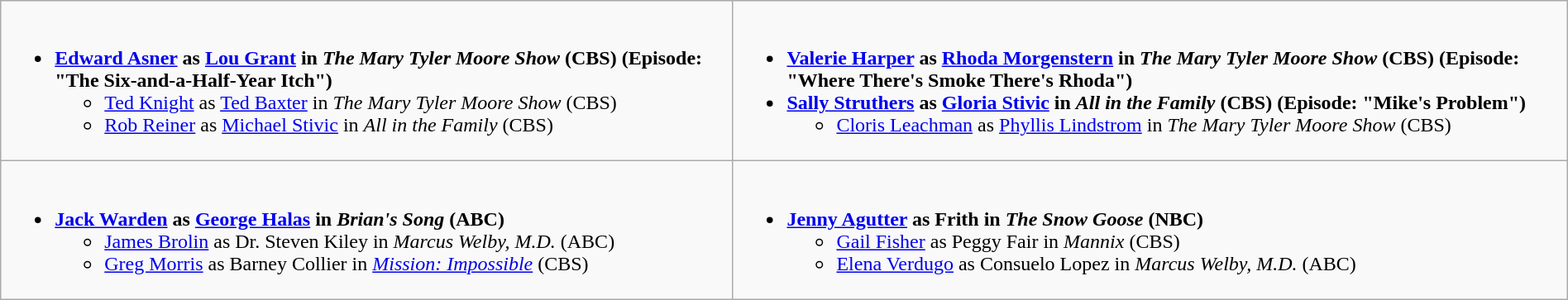<table class=wikitable width="100%">
<tr>
<td style="vertical-align:top;"><br><ul><li><strong><a href='#'>Edward Asner</a> as <a href='#'>Lou Grant</a> in <em>The Mary Tyler Moore Show</em> (CBS) (Episode: "The Six-and-a-Half-Year Itch")</strong><ul><li><a href='#'>Ted Knight</a> as <a href='#'>Ted Baxter</a> in <em>The Mary Tyler Moore Show</em> (CBS)</li><li><a href='#'>Rob Reiner</a> as <a href='#'>Michael Stivic</a> in <em>All in the Family</em> (CBS)</li></ul></li></ul></td>
<td style="vertical-align:top;"><br><ul><li><strong><a href='#'>Valerie Harper</a> as <a href='#'>Rhoda Morgenstern</a> in <em>The Mary Tyler Moore Show</em> (CBS) (Episode: "Where There's Smoke There's Rhoda")</strong></li><li><strong><a href='#'>Sally Struthers</a> as <a href='#'>Gloria Stivic</a> in <em>All in the Family</em> (CBS) (Episode: "Mike's Problem")</strong><ul><li><a href='#'>Cloris Leachman</a> as <a href='#'>Phyllis Lindstrom</a> in <em>The Mary Tyler Moore Show</em> (CBS)</li></ul></li></ul></td>
</tr>
<tr>
<td style="vertical-align:top;"><br><ul><li><strong><a href='#'>Jack Warden</a> as <a href='#'>George Halas</a> in <em>Brian's Song</em> (ABC)</strong><ul><li><a href='#'>James Brolin</a> as Dr. Steven Kiley in <em>Marcus Welby, M.D.</em> (ABC)</li><li><a href='#'>Greg Morris</a> as Barney Collier in <em><a href='#'>Mission: Impossible</a></em> (CBS)</li></ul></li></ul></td>
<td style="vertical-align:top;"><br><ul><li><strong><a href='#'>Jenny Agutter</a> as Frith in <em>The Snow Goose</em> (NBC)</strong><ul><li><a href='#'>Gail Fisher</a> as Peggy Fair in <em>Mannix</em> (CBS)</li><li><a href='#'>Elena Verdugo</a> as Consuelo Lopez in <em>Marcus Welby, M.D.</em> (ABC)</li></ul></li></ul></td>
</tr>
</table>
